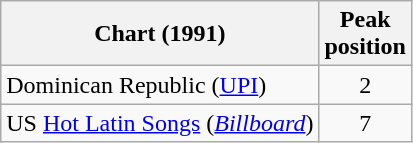<table class="wikitable sortable">
<tr>
<th>Chart (1991)</th>
<th>Peak<br>position</th>
</tr>
<tr>
<td>Dominican Republic (<a href='#'>UPI</a>)</td>
<td align="center">2</td>
</tr>
<tr>
<td>US <a href='#'>Hot Latin Songs</a> (<a href='#'><em>Billboard</em></a>)</td>
<td align="center">7</td>
</tr>
</table>
